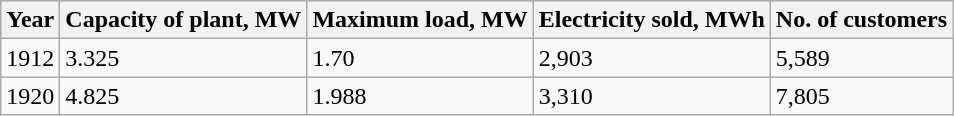<table class="wikitable">
<tr>
<th>Year</th>
<th>Capacity  of plant, MW</th>
<th>Maximum  load, MW</th>
<th>Electricity  sold, MWh</th>
<th>No.  of customers</th>
</tr>
<tr>
<td>1912</td>
<td>3.325</td>
<td>1.70</td>
<td>2,903</td>
<td>5,589</td>
</tr>
<tr>
<td>1920</td>
<td>4.825</td>
<td>1.988</td>
<td>3,310</td>
<td>7,805</td>
</tr>
</table>
